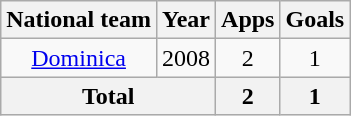<table class=wikitable style="text-align: center">
<tr>
<th>National team</th>
<th>Year</th>
<th>Apps</th>
<th>Goals</th>
</tr>
<tr>
<td><a href='#'>Dominica</a></td>
<td>2008</td>
<td>2</td>
<td>1</td>
</tr>
<tr>
<th colspan=2>Total</th>
<th>2</th>
<th>1</th>
</tr>
</table>
